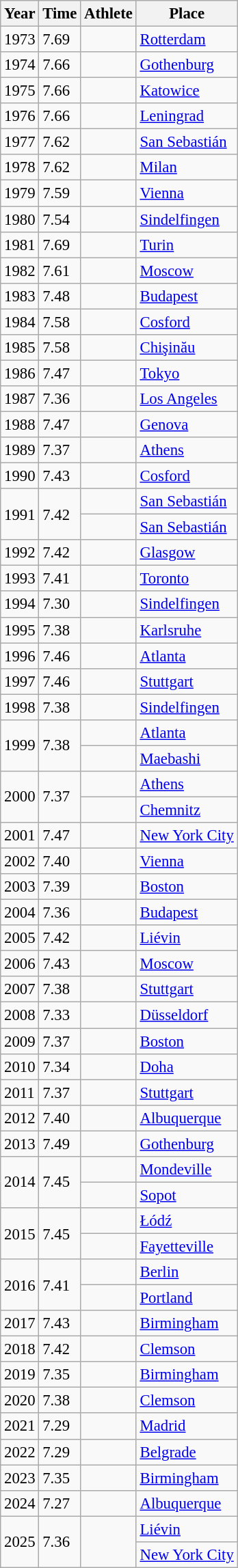<table class="wikitable sortable" style="font-size:95%;">
<tr>
<th>Year</th>
<th>Time</th>
<th>Athlete</th>
<th>Place</th>
</tr>
<tr>
<td>1973</td>
<td>7.69</td>
<td align=left></td>
<td><a href='#'>Rotterdam</a></td>
</tr>
<tr>
<td>1974</td>
<td>7.66</td>
<td align=left></td>
<td><a href='#'>Gothenburg</a></td>
</tr>
<tr>
<td>1975</td>
<td>7.66</td>
<td align=left></td>
<td><a href='#'>Katowice</a></td>
</tr>
<tr>
<td>1976</td>
<td>7.66</td>
<td align=left></td>
<td><a href='#'>Leningrad</a></td>
</tr>
<tr>
<td>1977</td>
<td>7.62</td>
<td align=left></td>
<td><a href='#'>San Sebastián</a></td>
</tr>
<tr>
<td>1978</td>
<td>7.62</td>
<td align=left></td>
<td><a href='#'>Milan</a></td>
</tr>
<tr>
<td>1979</td>
<td>7.59</td>
<td align=left></td>
<td><a href='#'>Vienna</a></td>
</tr>
<tr>
<td>1980</td>
<td>7.54</td>
<td align=left></td>
<td><a href='#'>Sindelfingen</a></td>
</tr>
<tr>
<td>1981</td>
<td>7.69</td>
<td align=left></td>
<td><a href='#'>Turin</a></td>
</tr>
<tr>
<td>1982</td>
<td>7.61</td>
<td align=left></td>
<td><a href='#'>Moscow</a></td>
</tr>
<tr>
<td>1983</td>
<td>7.48</td>
<td align=left></td>
<td><a href='#'>Budapest</a></td>
</tr>
<tr>
<td>1984</td>
<td>7.58</td>
<td align=left></td>
<td><a href='#'>Cosford</a></td>
</tr>
<tr>
<td>1985</td>
<td>7.58</td>
<td align=left></td>
<td><a href='#'>Chişinău</a></td>
</tr>
<tr>
<td>1986</td>
<td>7.47</td>
<td align=left></td>
<td><a href='#'>Tokyo</a></td>
</tr>
<tr>
<td>1987</td>
<td>7.36</td>
<td align=left></td>
<td><a href='#'>Los Angeles</a></td>
</tr>
<tr>
<td>1988</td>
<td>7.47</td>
<td align=left></td>
<td><a href='#'>Genova</a></td>
</tr>
<tr>
<td>1989</td>
<td>7.37</td>
<td align=left></td>
<td><a href='#'>Athens</a></td>
</tr>
<tr>
<td>1990</td>
<td>7.43</td>
<td align=left></td>
<td><a href='#'>Cosford</a></td>
</tr>
<tr>
<td rowspan=2>1991</td>
<td rowspan=2>7.42</td>
<td align=left></td>
<td><a href='#'>San Sebastián</a></td>
</tr>
<tr>
<td align=left></td>
<td><a href='#'>San Sebastián</a></td>
</tr>
<tr>
<td>1992</td>
<td>7.42</td>
<td align=left></td>
<td><a href='#'>Glasgow</a></td>
</tr>
<tr>
<td>1993</td>
<td>7.41</td>
<td align=left></td>
<td><a href='#'>Toronto</a></td>
</tr>
<tr>
<td>1994</td>
<td>7.30</td>
<td align=left></td>
<td><a href='#'>Sindelfingen</a></td>
</tr>
<tr>
<td>1995</td>
<td>7.38</td>
<td align=left></td>
<td><a href='#'>Karlsruhe</a></td>
</tr>
<tr>
<td>1996</td>
<td>7.46</td>
<td align=left></td>
<td><a href='#'>Atlanta</a></td>
</tr>
<tr>
<td>1997</td>
<td>7.46</td>
<td align=left></td>
<td><a href='#'>Stuttgart</a></td>
</tr>
<tr>
<td>1998</td>
<td>7.38</td>
<td align=left></td>
<td><a href='#'>Sindelfingen</a></td>
</tr>
<tr>
<td rowspan=2>1999</td>
<td rowspan=2>7.38</td>
<td align=left></td>
<td><a href='#'>Atlanta</a></td>
</tr>
<tr>
<td align=left></td>
<td><a href='#'>Maebashi</a></td>
</tr>
<tr>
<td rowspan=2>2000</td>
<td rowspan=2>7.37</td>
<td align=left></td>
<td><a href='#'>Athens</a></td>
</tr>
<tr>
<td align=left></td>
<td><a href='#'>Chemnitz</a></td>
</tr>
<tr>
<td>2001</td>
<td>7.47</td>
<td align=left></td>
<td><a href='#'>New York City</a></td>
</tr>
<tr>
<td>2002</td>
<td>7.40</td>
<td align=left></td>
<td><a href='#'>Vienna</a></td>
</tr>
<tr>
<td>2003</td>
<td>7.39</td>
<td align=left></td>
<td><a href='#'>Boston</a></td>
</tr>
<tr>
<td>2004</td>
<td>7.36</td>
<td align=left></td>
<td><a href='#'>Budapest</a></td>
</tr>
<tr>
<td>2005</td>
<td>7.42</td>
<td align=left></td>
<td><a href='#'>Liévin</a></td>
</tr>
<tr>
<td>2006</td>
<td>7.43</td>
<td align=left></td>
<td><a href='#'>Moscow</a></td>
</tr>
<tr>
<td>2007</td>
<td>7.38</td>
<td align=left></td>
<td><a href='#'>Stuttgart</a></td>
</tr>
<tr>
<td>2008</td>
<td>7.33</td>
<td align=left></td>
<td><a href='#'>Düsseldorf</a></td>
</tr>
<tr>
<td>2009</td>
<td>7.37</td>
<td align=left></td>
<td><a href='#'>Boston</a></td>
</tr>
<tr>
<td>2010</td>
<td>7.34</td>
<td align=left></td>
<td><a href='#'>Doha</a></td>
</tr>
<tr>
<td>2011</td>
<td>7.37</td>
<td align=left></td>
<td><a href='#'>Stuttgart</a></td>
</tr>
<tr>
<td>2012</td>
<td>7.40 </td>
<td align=left></td>
<td><a href='#'>Albuquerque</a></td>
</tr>
<tr>
<td>2013</td>
<td>7.49</td>
<td align=left></td>
<td><a href='#'>Gothenburg</a></td>
</tr>
<tr>
<td rowspan=2>2014</td>
<td rowspan=2>7.45</td>
<td align=left></td>
<td><a href='#'>Mondeville</a></td>
</tr>
<tr>
<td align=left></td>
<td><a href='#'>Sopot</a></td>
</tr>
<tr>
<td rowspan=2>2015</td>
<td rowspan=2>7.45</td>
<td align=left></td>
<td><a href='#'>Łódź</a></td>
</tr>
<tr>
<td align=left></td>
<td><a href='#'>Fayetteville</a></td>
</tr>
<tr>
<td rowspan=2>2016</td>
<td rowspan=2>7.41</td>
<td align=left></td>
<td><a href='#'>Berlin</a></td>
</tr>
<tr>
<td align=left></td>
<td><a href='#'>Portland</a></td>
</tr>
<tr>
<td>2017</td>
<td>7.43</td>
<td align=left></td>
<td><a href='#'>Birmingham</a></td>
</tr>
<tr>
<td>2018</td>
<td>7.42</td>
<td align=left></td>
<td><a href='#'>Clemson</a></td>
</tr>
<tr>
<td>2019</td>
<td>7.35</td>
<td align=left></td>
<td><a href='#'>Birmingham</a></td>
</tr>
<tr>
<td>2020</td>
<td>7.38</td>
<td align=left></td>
<td><a href='#'>Clemson</a></td>
</tr>
<tr>
<td>2021</td>
<td>7.29</td>
<td align=left></td>
<td><a href='#'>Madrid</a></td>
</tr>
<tr>
<td>2022</td>
<td>7.29</td>
<td align=left></td>
<td><a href='#'>Belgrade</a></td>
</tr>
<tr>
<td>2023</td>
<td>7.35</td>
<td align=left></td>
<td><a href='#'>Birmingham</a></td>
</tr>
<tr>
<td>2024</td>
<td>7.27 </td>
<td align=left></td>
<td><a href='#'>Albuquerque</a></td>
</tr>
<tr>
<td rowspan=2>2025</td>
<td rowspan=2>7.36</td>
<td rowspan=2 align=left></td>
<td><a href='#'>Liévin</a></td>
</tr>
<tr>
<td><a href='#'>New York City</a></td>
</tr>
</table>
